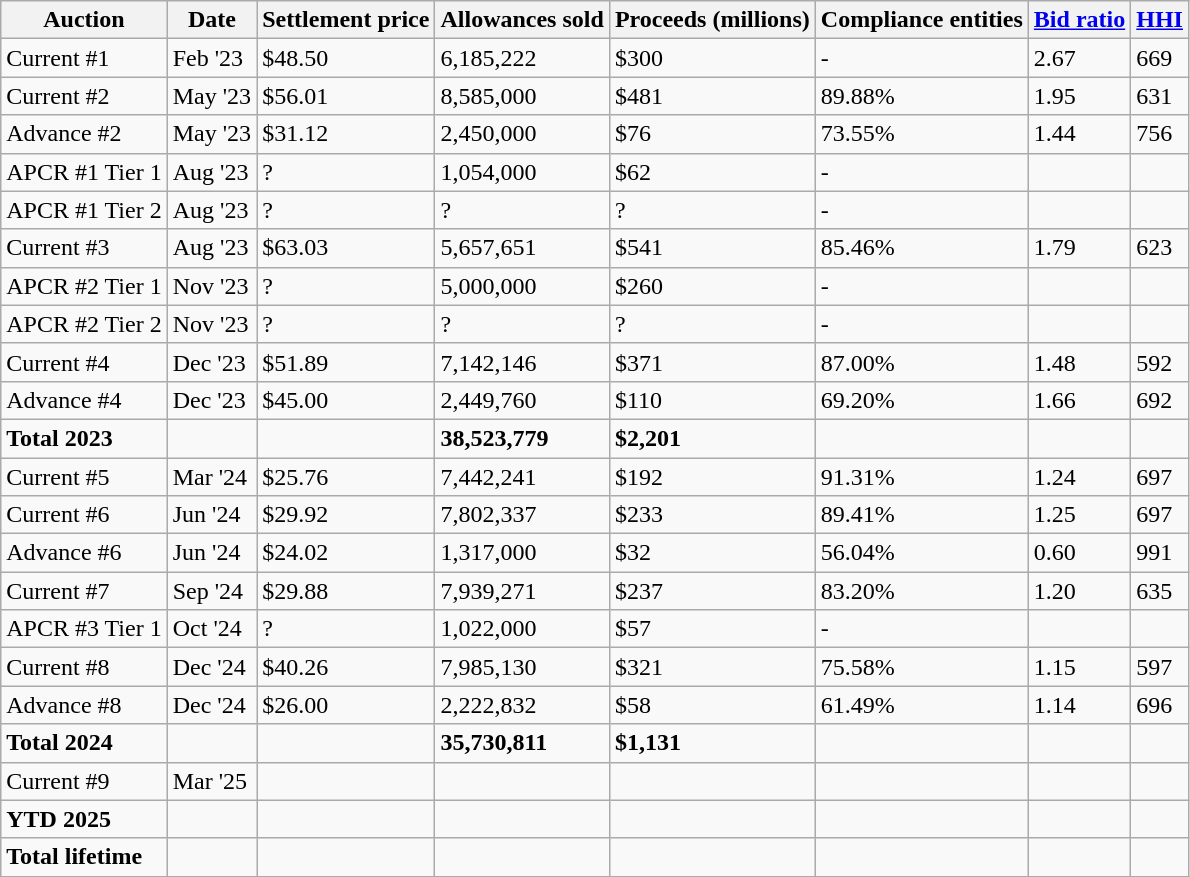<table class="wikitable mw-collapsible mw-collapsed">
<tr>
<th>Auction</th>
<th>Date</th>
<th>Settlement price</th>
<th>Allowances sold</th>
<th>Proceeds (millions)</th>
<th>Compliance entities</th>
<th><a href='#'>Bid ratio</a></th>
<th><a href='#'>HHI</a></th>
</tr>
<tr>
<td>Current #1</td>
<td>Feb '23</td>
<td>$48.50</td>
<td>6,185,222</td>
<td>$300</td>
<td>-</td>
<td>2.67</td>
<td>669</td>
</tr>
<tr>
<td>Current #2</td>
<td>May '23</td>
<td>$56.01</td>
<td>8,585,000</td>
<td>$481</td>
<td>89.88%</td>
<td>1.95</td>
<td>631</td>
</tr>
<tr>
<td>Advance #2</td>
<td>May '23</td>
<td>$31.12</td>
<td>2,450,000</td>
<td>$76</td>
<td>73.55%</td>
<td>1.44</td>
<td>756</td>
</tr>
<tr>
<td>APCR #1 Tier 1</td>
<td>Aug '23</td>
<td>?</td>
<td>1,054,000</td>
<td>$62</td>
<td>-</td>
<td></td>
<td></td>
</tr>
<tr>
<td>APCR #1 Tier 2</td>
<td>Aug '23</td>
<td>?</td>
<td>?</td>
<td>?</td>
<td>-</td>
<td></td>
<td></td>
</tr>
<tr>
<td>Current #3</td>
<td>Aug '23</td>
<td>$63.03</td>
<td>5,657,651</td>
<td>$541</td>
<td>85.46%</td>
<td>1.79</td>
<td>623</td>
</tr>
<tr>
<td>APCR #2 Tier 1</td>
<td>Nov '23</td>
<td>?</td>
<td>5,000,000</td>
<td>$260</td>
<td>-</td>
<td></td>
<td></td>
</tr>
<tr>
<td>APCR #2 Tier 2</td>
<td>Nov '23</td>
<td>?</td>
<td>?</td>
<td>?</td>
<td>-</td>
<td></td>
<td></td>
</tr>
<tr>
<td>Current #4</td>
<td>Dec '23</td>
<td>$51.89</td>
<td>7,142,146</td>
<td>$371</td>
<td>87.00%</td>
<td>1.48</td>
<td>592</td>
</tr>
<tr>
<td>Advance #4</td>
<td>Dec '23</td>
<td>$45.00</td>
<td>2,449,760</td>
<td>$110</td>
<td>69.20%</td>
<td>1.66</td>
<td>692</td>
</tr>
<tr>
<td><strong>Total 2023</strong></td>
<td></td>
<td></td>
<td><strong>38,523,779</strong></td>
<td><strong>$2,201</strong></td>
<td></td>
<td></td>
<td></td>
</tr>
<tr>
<td>Current #5</td>
<td>Mar '24</td>
<td>$25.76</td>
<td>7,442,241</td>
<td>$192</td>
<td>91.31%</td>
<td>1.24</td>
<td>697</td>
</tr>
<tr>
<td>Current #6</td>
<td>Jun '24</td>
<td>$29.92</td>
<td>7,802,337</td>
<td>$233</td>
<td>89.41%</td>
<td>1.25</td>
<td>697</td>
</tr>
<tr>
<td>Advance #6</td>
<td>Jun '24</td>
<td>$24.02</td>
<td>1,317,000</td>
<td>$32</td>
<td>56.04%</td>
<td>0.60</td>
<td>991</td>
</tr>
<tr>
<td>Current #7</td>
<td>Sep '24</td>
<td>$29.88</td>
<td>7,939,271</td>
<td>$237</td>
<td>83.20%</td>
<td>1.20</td>
<td>635</td>
</tr>
<tr>
<td>APCR #3 Tier 1</td>
<td>Oct '24</td>
<td>?</td>
<td>1,022,000</td>
<td>$57</td>
<td>-</td>
<td></td>
<td></td>
</tr>
<tr>
<td>Current #8</td>
<td>Dec '24</td>
<td>$40.26</td>
<td>7,985,130</td>
<td>$321</td>
<td>75.58%</td>
<td>1.15</td>
<td>597</td>
</tr>
<tr>
<td>Advance #8</td>
<td>Dec '24</td>
<td>$26.00</td>
<td>2,222,832</td>
<td>$58</td>
<td>61.49%</td>
<td>1.14</td>
<td>696</td>
</tr>
<tr>
<td><strong>Total 2024</strong></td>
<td></td>
<td></td>
<td><strong>35,730,811</strong></td>
<td><strong>$1,131</strong></td>
<td></td>
<td></td>
<td></td>
</tr>
<tr>
<td>Current #9</td>
<td>Mar '25</td>
<td></td>
<td></td>
<td></td>
<td></td>
<td></td>
<td></td>
</tr>
<tr>
<td><strong>YTD 2025</strong></td>
<td></td>
<td></td>
<td></td>
<td></td>
<td></td>
<td></td>
<td></td>
</tr>
<tr>
<td><strong>Total lifetime</strong></td>
<td></td>
<td></td>
<td></td>
<td></td>
<td></td>
<td></td>
<td></td>
</tr>
</table>
